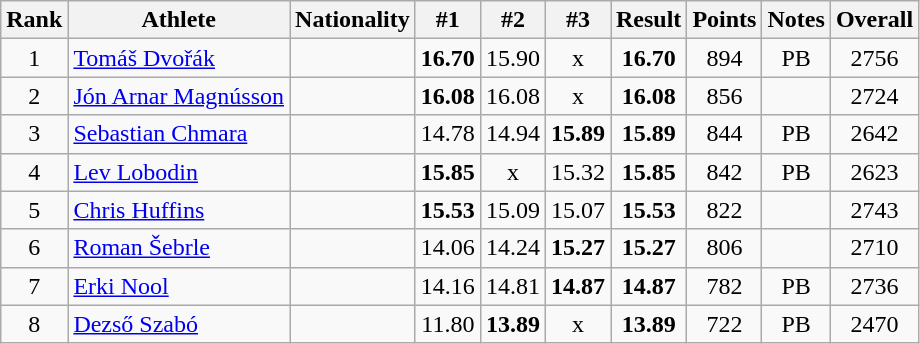<table class="wikitable sortable" style="text-align:center">
<tr>
<th>Rank</th>
<th>Athlete</th>
<th>Nationality</th>
<th>#1</th>
<th>#2</th>
<th>#3</th>
<th>Result</th>
<th>Points</th>
<th>Notes</th>
<th>Overall</th>
</tr>
<tr>
<td>1</td>
<td align=left><a href='#'>Tomáš Dvořák</a></td>
<td align=left></td>
<td><strong>16.70</strong></td>
<td>15.90</td>
<td>x</td>
<td><strong>16.70</strong></td>
<td>894</td>
<td>PB</td>
<td>2756</td>
</tr>
<tr>
<td>2</td>
<td align=left><a href='#'>Jón Arnar Magnússon</a></td>
<td align=left></td>
<td><strong>16.08</strong></td>
<td>16.08</td>
<td>x</td>
<td><strong>16.08</strong></td>
<td>856</td>
<td></td>
<td>2724</td>
</tr>
<tr>
<td>3</td>
<td align=left><a href='#'>Sebastian Chmara</a></td>
<td align=left></td>
<td>14.78</td>
<td>14.94</td>
<td><strong>15.89</strong></td>
<td><strong>15.89</strong></td>
<td>844</td>
<td>PB</td>
<td>2642</td>
</tr>
<tr>
<td>4</td>
<td align=left><a href='#'>Lev Lobodin</a></td>
<td align=left></td>
<td><strong>15.85</strong></td>
<td>x</td>
<td>15.32</td>
<td><strong>15.85</strong></td>
<td>842</td>
<td>PB</td>
<td>2623</td>
</tr>
<tr>
<td>5</td>
<td align=left><a href='#'>Chris Huffins</a></td>
<td align=left></td>
<td><strong>15.53</strong></td>
<td>15.09</td>
<td>15.07</td>
<td><strong>15.53</strong></td>
<td>822</td>
<td></td>
<td>2743</td>
</tr>
<tr>
<td>6</td>
<td align=left><a href='#'>Roman Šebrle</a></td>
<td align=left></td>
<td>14.06</td>
<td>14.24</td>
<td><strong>15.27</strong></td>
<td><strong>15.27</strong></td>
<td>806</td>
<td></td>
<td>2710</td>
</tr>
<tr>
<td>7</td>
<td align=left><a href='#'>Erki Nool</a></td>
<td align=left></td>
<td>14.16</td>
<td>14.81</td>
<td><strong>14.87</strong></td>
<td><strong>14.87</strong></td>
<td>782</td>
<td>PB</td>
<td>2736</td>
</tr>
<tr>
<td>8</td>
<td align=left><a href='#'>Dezső Szabó</a></td>
<td align=left></td>
<td>11.80</td>
<td><strong>13.89</strong></td>
<td>x</td>
<td><strong>13.89</strong></td>
<td>722</td>
<td>PB</td>
<td>2470</td>
</tr>
</table>
